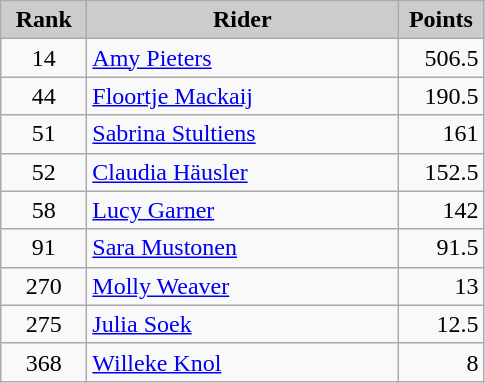<table class="wikitable alternance" style="text-align:center;">
<tr>
<th scope="col" style="background-color:#CCCCCC; width:50px;">Rank</th>
<th scope="col" style="background-color:#CCCCCC; width:200px;">Rider</th>
<th scope="col" style="background-color:#CCCCCC; width:50px;">Points</th>
</tr>
<tr>
<td>14</td>
<td align=left> <a href='#'>Amy Pieters</a></td>
<td align=right>506.5</td>
</tr>
<tr>
<td>44</td>
<td align=left> <a href='#'>Floortje Mackaij</a></td>
<td align=right>190.5</td>
</tr>
<tr>
<td>51</td>
<td align=left> <a href='#'>Sabrina Stultiens</a></td>
<td align=right>161</td>
</tr>
<tr>
<td>52</td>
<td align=left> <a href='#'>Claudia Häusler</a></td>
<td align=right>152.5</td>
</tr>
<tr>
<td>58</td>
<td align=left> <a href='#'>Lucy Garner</a></td>
<td align=right>142</td>
</tr>
<tr>
<td>91</td>
<td align=left> <a href='#'>Sara Mustonen</a></td>
<td align=right>91.5</td>
</tr>
<tr>
<td>270</td>
<td align=left> <a href='#'>Molly Weaver</a></td>
<td align=right>13</td>
</tr>
<tr>
<td>275</td>
<td align=left> <a href='#'>Julia Soek</a></td>
<td align=right>12.5</td>
</tr>
<tr>
<td>368</td>
<td align=left> <a href='#'>Willeke Knol</a></td>
<td align=right>8</td>
</tr>
</table>
